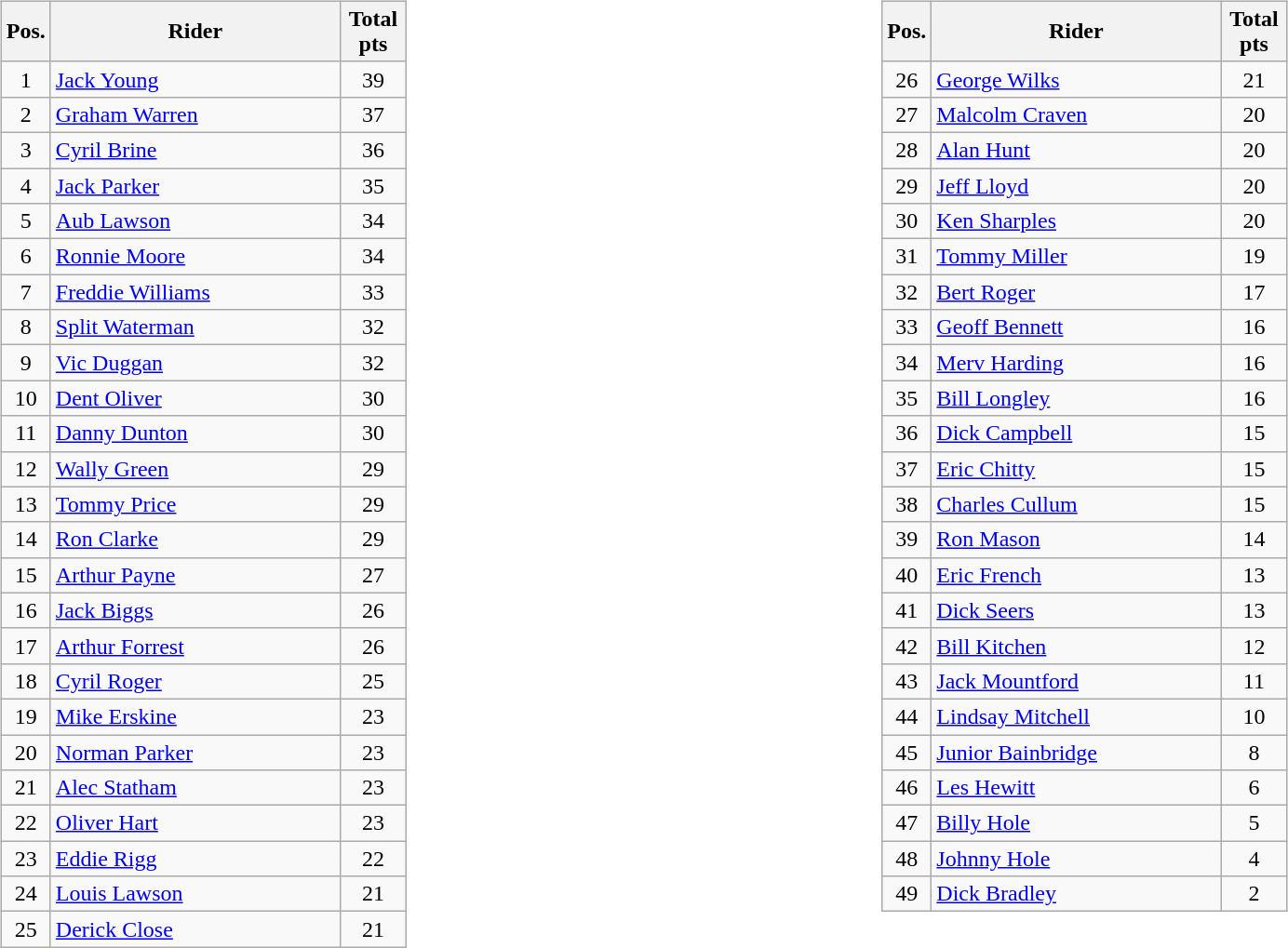<table width=100%>
<tr>
<td width=50% valign=top><br><table class=wikitable>
<tr>
<th width=25px>Pos.</th>
<th width=200px>Rider</th>
<th width=40px>Total pts</th>
</tr>
<tr align=center >
<td>1</td>
<td align=left> <a href='#'>Jack Young</a></td>
<td>39</td>
</tr>
<tr align=center >
<td>2</td>
<td align=left> <a href='#'>Graham Warren</a></td>
<td>37</td>
</tr>
<tr align=center >
<td>3</td>
<td align=left> <a href='#'>Cyril Brine</a></td>
<td>36</td>
</tr>
<tr align=center >
<td>4</td>
<td align=left> <a href='#'>Jack Parker</a></td>
<td>35</td>
</tr>
<tr align=center >
<td>5</td>
<td align=left> <a href='#'>Aub Lawson</a></td>
<td>34</td>
</tr>
<tr align=center >
<td>6</td>
<td align=left> <a href='#'>Ronnie Moore</a></td>
<td>34</td>
</tr>
<tr align=center >
<td>7</td>
<td align=left> <a href='#'>Freddie Williams</a></td>
<td>33</td>
</tr>
<tr align=center >
<td>8</td>
<td align=left> <a href='#'>Split Waterman</a></td>
<td>32</td>
</tr>
<tr align=center >
<td>9</td>
<td align=left> <a href='#'>Vic Duggan</a></td>
<td>32</td>
</tr>
<tr align=center >
<td>10</td>
<td align=left> <a href='#'>Dent Oliver</a></td>
<td>30</td>
</tr>
<tr align=center >
<td>11</td>
<td align=left> <a href='#'>Danny Dunton</a></td>
<td>30</td>
</tr>
<tr align=center >
<td>12</td>
<td align=left> <a href='#'>Wally Green</a></td>
<td>29</td>
</tr>
<tr align=center >
<td>13</td>
<td align=left> <a href='#'>Tommy Price</a></td>
<td>29</td>
</tr>
<tr align=center >
<td>14</td>
<td align=left> <a href='#'>Ron Clarke</a></td>
<td>29</td>
</tr>
<tr align=center >
<td>15</td>
<td align=left> <a href='#'>Arthur Payne</a></td>
<td>27</td>
</tr>
<tr align=center >
<td>16</td>
<td align=left> <a href='#'>Jack Biggs</a></td>
<td>26</td>
</tr>
<tr align=center >
<td>17</td>
<td align=left> <a href='#'>Arthur Forrest</a></td>
<td>26</td>
</tr>
<tr align=center >
<td>18</td>
<td align=left> <a href='#'>Cyril Roger</a></td>
<td>25</td>
</tr>
<tr align=center>
<td>19</td>
<td align=left> <a href='#'>Mike Erskine</a></td>
<td>23</td>
</tr>
<tr align=center>
<td>20</td>
<td align=left> <a href='#'>Norman Parker</a></td>
<td>23</td>
</tr>
<tr align=center>
<td>21</td>
<td align=left> <a href='#'>Alec Statham</a></td>
<td>23</td>
</tr>
<tr align=center>
<td>22</td>
<td align=left> <a href='#'>Oliver Hart</a></td>
<td>23</td>
</tr>
<tr align=center>
<td>23</td>
<td align=left> <a href='#'>Eddie Rigg</a></td>
<td>22</td>
</tr>
<tr align=center>
<td>24</td>
<td align=left> <a href='#'>Louis Lawson</a></td>
<td>21</td>
</tr>
<tr align=center>
<td>25</td>
<td align=left> <a href='#'>Derick Close</a></td>
<td>21</td>
</tr>
</table>
</td>
<td width=50% valign=top><br><table class=wikitable>
<tr>
<th width=25px>Pos.</th>
<th width=200px>Rider</th>
<th width=40px>Total pts</th>
</tr>
<tr align=center>
<td>26</td>
<td align=left> <a href='#'>George Wilks</a></td>
<td>21</td>
</tr>
<tr align=center>
<td>27</td>
<td align=left> <a href='#'>Malcolm Craven</a></td>
<td>20</td>
</tr>
<tr align=center>
<td>28</td>
<td align=left> <a href='#'>Alan Hunt</a></td>
<td>20</td>
</tr>
<tr align=center>
<td>29</td>
<td align=left> <a href='#'>Jeff Lloyd</a></td>
<td>20</td>
</tr>
<tr align=center>
<td>30</td>
<td align=left> <a href='#'>Ken Sharples</a></td>
<td>20</td>
</tr>
<tr align=center>
<td>31</td>
<td align=left> <a href='#'>Tommy Miller</a></td>
<td>19</td>
</tr>
<tr align=center>
<td>32</td>
<td align=left> <a href='#'>Bert Roger</a></td>
<td>17</td>
</tr>
<tr align=center>
<td>33</td>
<td align=left> <a href='#'>Geoff Bennett</a></td>
<td>16</td>
</tr>
<tr align=center>
<td>34</td>
<td align=left> <a href='#'>Merv Harding</a></td>
<td>16</td>
</tr>
<tr align=center>
<td>35</td>
<td align=left> <a href='#'>Bill Longley</a></td>
<td>16</td>
</tr>
<tr align=center>
<td>36</td>
<td align=left> <a href='#'>Dick Campbell</a></td>
<td>15</td>
</tr>
<tr align=center>
<td>37</td>
<td align=left> <a href='#'>Eric Chitty</a></td>
<td>15</td>
</tr>
<tr align=center>
<td>38</td>
<td align=left> <a href='#'>Charles Cullum</a></td>
<td>15</td>
</tr>
<tr align=center>
<td>39</td>
<td align=left> <a href='#'>Ron Mason</a></td>
<td>14</td>
</tr>
<tr align=center>
<td>40</td>
<td align=left> <a href='#'>Eric French</a></td>
<td>13</td>
</tr>
<tr align=center>
<td>41</td>
<td align=left> <a href='#'>Dick Seers</a></td>
<td>13</td>
</tr>
<tr align=center>
<td>42</td>
<td align=left> <a href='#'>Bill Kitchen</a></td>
<td>12</td>
</tr>
<tr align=center>
<td>43</td>
<td align=left> <a href='#'>Jack Mountford</a></td>
<td>11</td>
</tr>
<tr align=center>
<td>44</td>
<td align=left> <a href='#'>Lindsay Mitchell</a></td>
<td>10</td>
</tr>
<tr align=center>
<td>45</td>
<td align=left> <a href='#'>Junior Bainbridge</a></td>
<td>8</td>
</tr>
<tr align=center>
<td>46</td>
<td align=left> <a href='#'>Les Hewitt</a></td>
<td>6</td>
</tr>
<tr align=center>
<td>47</td>
<td align=left> <a href='#'>Billy Hole</a></td>
<td>5</td>
</tr>
<tr align=center>
<td>48</td>
<td align=left> <a href='#'>Johnny Hole</a></td>
<td>4</td>
</tr>
<tr align=center>
<td>49</td>
<td align=left> <a href='#'>Dick Bradley</a></td>
<td>2</td>
</tr>
</table>
</td>
</tr>
</table>
